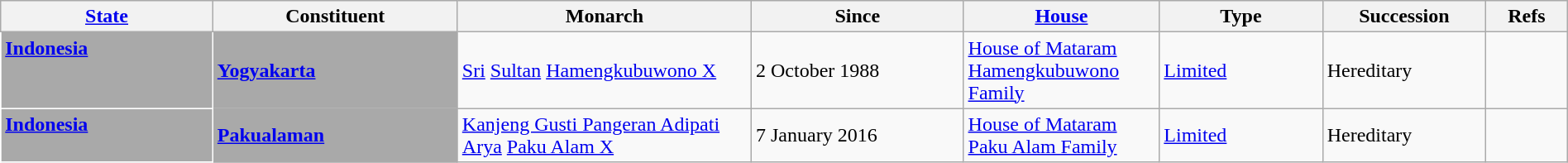<table class="wikitable" width="100%">
<tr>
<th width="13%"><a href='#'>State</a></th>
<th width="15%">Constituent</th>
<th width="18%">Monarch</th>
<th width="13%">Since</th>
<th width="12%"><a href='#'>House</a></th>
<th width="10%">Type</th>
<th width="10%">Succession</th>
<th width="5%">Refs</th>
</tr>
<tr>
<td bgcolor="#A9A9A9" style="vertical-align: top; border-color: white;"> <strong><a href='#'><span>Indonesia</span></a></strong></td>
<td bgcolor="#A9A9A9"> <strong><a href='#'><span>Yogyakarta</span></a></strong></td>
<td><a href='#'>Sri</a> <a href='#'>Sultan</a> <a href='#'>Hamengkubuwono X</a></td>
<td>2 October 1988 </td>
<td><a href='#'>House of Mataram Hamengkubuwono Family</a></td>
<td><a href='#'>Limited</a> </td>
<td>Hereditary</td>
<td align="center"></td>
</tr>
<tr>
<td bgcolor="#A9A9A9" style="vertical-align: top; border-color: white;"> <strong><a href='#'><span>Indonesia</span></a></strong></td>
<td bgcolor="#A9A9A9"> <strong><a href='#'><span>Pakualaman</span></a></strong></td>
<td><a href='#'>Kanjeng Gusti Pangeran Adipati Arya</a> <a href='#'>Paku Alam X</a></td>
<td>7 January 2016</td>
<td><a href='#'>House of Mataram Paku Alam Family</a></td>
<td><a href='#'>Limited</a> </td>
<td>Hereditary</td>
<td align="center"></td>
</tr>
</table>
